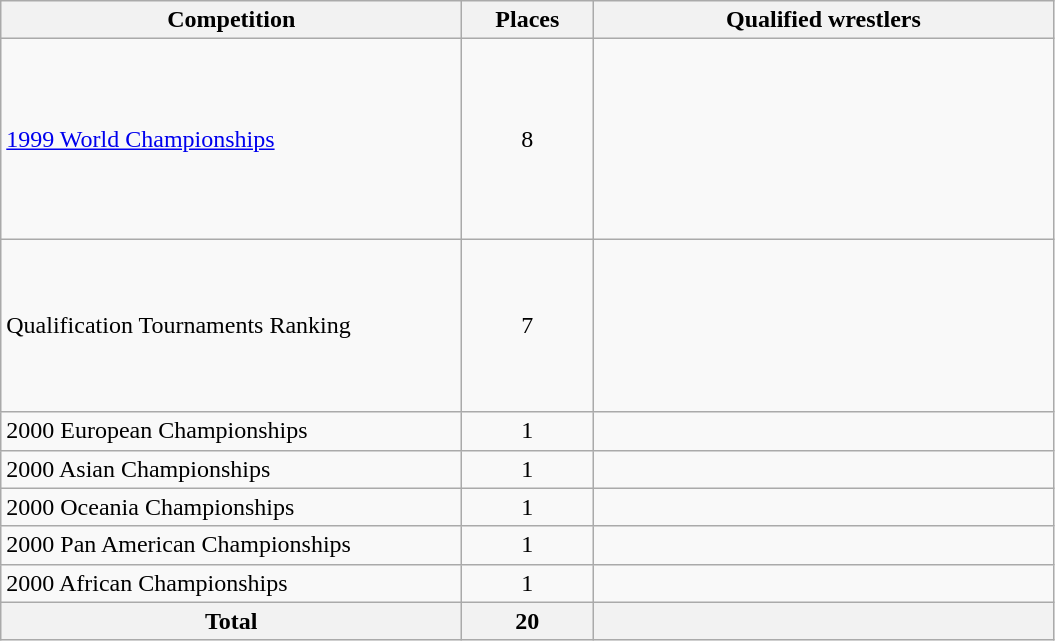<table class = "wikitable">
<tr>
<th width=300>Competition</th>
<th width=80>Places</th>
<th width=300>Qualified wrestlers</th>
</tr>
<tr>
<td><a href='#'>1999 World Championships</a></td>
<td align="center">8</td>
<td><br><br><br><br><br><br><br></td>
</tr>
<tr>
<td>Qualification Tournaments Ranking</td>
<td align="center">7</td>
<td><br><br><br><br><br><br></td>
</tr>
<tr>
<td>2000 European Championships</td>
<td align="center">1</td>
<td></td>
</tr>
<tr>
<td>2000 Asian Championships</td>
<td align="center">1</td>
<td></td>
</tr>
<tr>
<td>2000 Oceania Championships</td>
<td align="center">1</td>
<td></td>
</tr>
<tr>
<td>2000 Pan American Championships</td>
<td align="center">1</td>
<td></td>
</tr>
<tr>
<td>2000 African Championships</td>
<td align="center">1</td>
<td></td>
</tr>
<tr>
<th>Total</th>
<th>20</th>
<th></th>
</tr>
</table>
